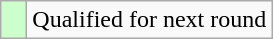<table class="wikitable">
<tr>
<td style="width:10px; background:#cfc"></td>
<td>Qualified for next round</td>
</tr>
</table>
